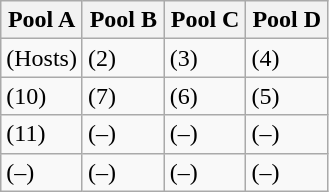<table class="wikitable">
<tr>
<th width=25%>Pool A</th>
<th width=25%>Pool B</th>
<th width=25%>Pool C</th>
<th width=25%>Pool D</th>
</tr>
<tr>
<td> (Hosts)</td>
<td> (2)</td>
<td> (3)</td>
<td> (4)</td>
</tr>
<tr>
<td> (10)</td>
<td> (7)</td>
<td> (6)</td>
<td> (5)</td>
</tr>
<tr>
<td> (11)</td>
<td> (–)</td>
<td> (–)</td>
<td> (–)</td>
</tr>
<tr>
<td> (–)</td>
<td> (–)</td>
<td> (–)</td>
<td> (–)</td>
</tr>
</table>
